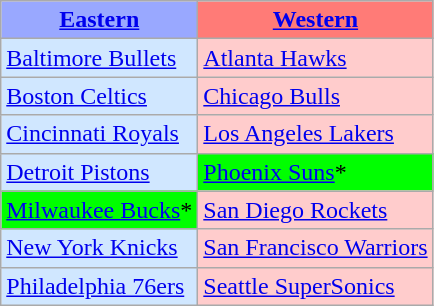<table class="wikitable">
<tr>
<th style="background-color: #99A8FF;"><a href='#'>Eastern</a></th>
<th style="background-color: #FF7B77;"><a href='#'>Western</a></th>
</tr>
<tr>
<td style="background-color: #D0E7FF;"><a href='#'>Baltimore Bullets</a></td>
<td style="background-color: #FFCCCC;"><a href='#'>Atlanta Hawks</a></td>
</tr>
<tr>
<td style="background-color: #D0E7FF;"><a href='#'>Boston Celtics</a></td>
<td style="background-color: #FFCCCC;"><a href='#'>Chicago Bulls</a></td>
</tr>
<tr>
<td style="background-color: #D0E7FF;"><a href='#'>Cincinnati Royals</a></td>
<td style="background-color: #FFCCCC;"><a href='#'>Los Angeles Lakers</a></td>
</tr>
<tr>
<td style="background-color: #D0E7FF;"><a href='#'>Detroit Pistons</a></td>
<td style="background-color: #00FF00;"><a href='#'>Phoenix Suns</a>*</td>
</tr>
<tr>
<td style="background-color: #00FF00;"><a href='#'>Milwaukee Bucks</a>*</td>
<td style="background-color: #FFCCCC;"><a href='#'>San Diego Rockets</a></td>
</tr>
<tr>
<td style="background-color: #D0E7FF;"><a href='#'>New York Knicks</a></td>
<td style="background-color: #FFCCCC;"><a href='#'>San Francisco Warriors</a></td>
</tr>
<tr>
<td style="background-color: #D0E7FF;"><a href='#'>Philadelphia 76ers</a></td>
<td style="background-color: #FFCCCC;"><a href='#'>Seattle SuperSonics</a></td>
</tr>
</table>
